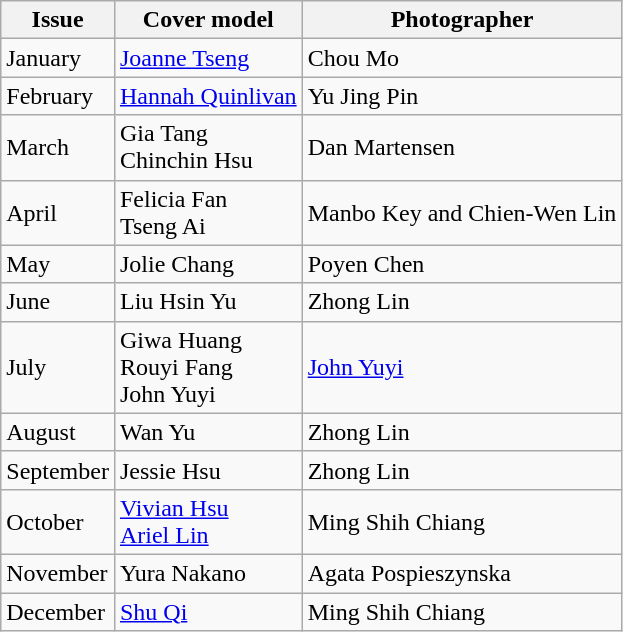<table class="wikitable">
<tr>
<th>Issue</th>
<th>Cover model</th>
<th>Photographer</th>
</tr>
<tr>
<td>January</td>
<td><a href='#'>Joanne Tseng</a></td>
<td>Chou Mo</td>
</tr>
<tr>
<td>February</td>
<td><a href='#'>Hannah Quinlivan</a></td>
<td>Yu Jing Pin</td>
</tr>
<tr>
<td>March</td>
<td>Gia Tang <br> Chinchin Hsu</td>
<td>Dan Martensen</td>
</tr>
<tr>
<td>April</td>
<td>Felicia Fan <br> Tseng Ai</td>
<td>Manbo Key and Chien-Wen Lin</td>
</tr>
<tr>
<td>May</td>
<td>Jolie Chang</td>
<td>Poyen Chen</td>
</tr>
<tr>
<td>June</td>
<td>Liu Hsin Yu</td>
<td>Zhong Lin</td>
</tr>
<tr>
<td>July</td>
<td>Giwa Huang<br> Rouyi Fang <br> John Yuyi</td>
<td><a href='#'>John Yuyi</a></td>
</tr>
<tr>
<td>August</td>
<td>Wan Yu</td>
<td>Zhong Lin</td>
</tr>
<tr>
<td>September</td>
<td>Jessie Hsu</td>
<td>Zhong Lin</td>
</tr>
<tr>
<td>October</td>
<td><a href='#'>Vivian Hsu</a> <br> <a href='#'>Ariel Lin</a></td>
<td>Ming Shih Chiang</td>
</tr>
<tr>
<td>November</td>
<td>Yura Nakano</td>
<td>Agata Pospieszynska</td>
</tr>
<tr>
<td>December</td>
<td><a href='#'>Shu Qi</a></td>
<td>Ming Shih Chiang</td>
</tr>
</table>
